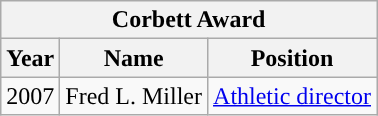<table class="wikitable">
<tr align="center">
<th colspan=5>Corbett Award</th>
</tr>
<tr>
<th>Year</th>
<th>Name</th>
<th>Position</th>
</tr>
<tr align="center" bgcolor="">
<td>2007</td>
<td>Fred L. Miller</td>
<td><a href='#'>Athletic director</a></td>
</tr>
</table>
